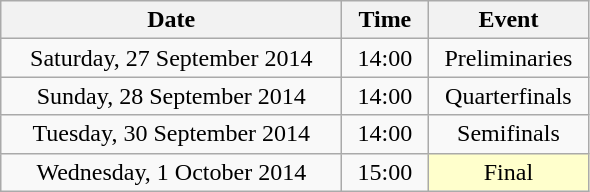<table class = "wikitable" style="text-align:center;">
<tr>
<th width=220>Date</th>
<th width=50>Time</th>
<th width=100>Event</th>
</tr>
<tr>
<td>Saturday, 27 September 2014</td>
<td>14:00</td>
<td>Preliminaries</td>
</tr>
<tr>
<td>Sunday, 28 September 2014</td>
<td>14:00</td>
<td>Quarterfinals</td>
</tr>
<tr>
<td>Tuesday, 30 September 2014</td>
<td>14:00</td>
<td>Semifinals</td>
</tr>
<tr>
<td>Wednesday, 1 October 2014</td>
<td>15:00</td>
<td bgcolor=ffffcc>Final</td>
</tr>
</table>
